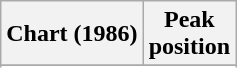<table class="wikitable sortable plainrowheaders">
<tr>
<th>Chart (1986)</th>
<th>Peak<br>position</th>
</tr>
<tr>
</tr>
<tr>
</tr>
<tr>
</tr>
<tr>
</tr>
</table>
